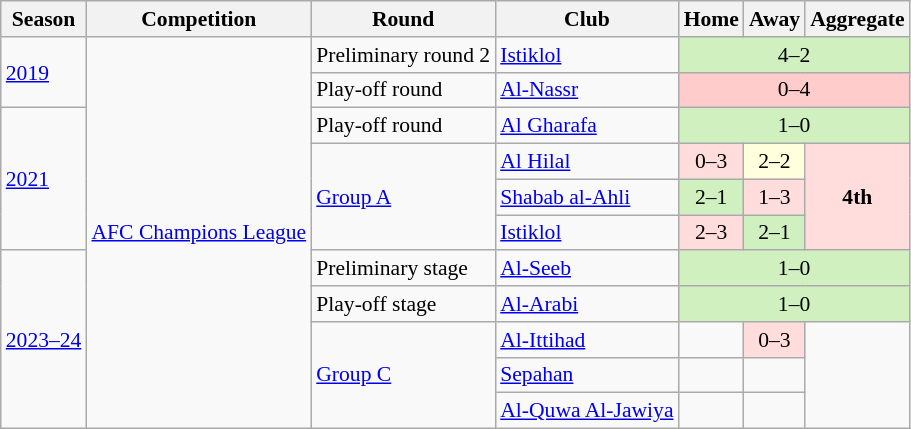<table class="wikitable mw-collapsible mw-collapsed" align=center cellspacing="0" cellpadding="3" style="border:1px solid #AAAAAA;font-size:90%">
<tr>
<th>Season</th>
<th>Competition</th>
<th>Round</th>
<th>Club</th>
<th>Home</th>
<th>Away</th>
<th>Aggregate</th>
</tr>
<tr>
<td rowspan="2"><a href='#'>2019</a></td>
<td rowspan=11"><a href='#'>AFC Champions League</a></td>
<td rowspan="1">Preliminary round 2</td>
<td> <a href='#'>Istiklol</a></td>
<td colspan="3" style="text-align:center;" bgcolor=#D0F0C0>4–2</td>
</tr>
<tr>
<td rowspan="1">Play-off round</td>
<td> <a href='#'>Al-Nassr</a></td>
<td colspan="3" style="text-align:center;" bgcolor=#FFCCCC>0–4</td>
</tr>
<tr>
<td rowspan="4"><a href='#'>2021</a></td>
<td rowspan="1">Play-off round</td>
<td> <a href='#'>Al Gharafa</a></td>
<td colspan="3" style="text-align:center;" bgcolor=#D0F0C0>1–0</td>
</tr>
<tr>
<td rowspan="3"><a href='#'>Group A</a></td>
<td> <a href='#'>Al Hilal</a></td>
<td bgcolor="#ffdddd" style="text-align:center;">0–3</td>
<td bgcolor="#ffffdd" style="text-align:center;">2–2</td>
<td bgcolor="#ffdddd" rowspan=3 style="text-align:center;"><strong>4th</strong></td>
</tr>
<tr>
<td> <a href='#'>Shabab al-Ahli</a></td>
<td bgcolor="#D0F0C0" style="text-align:center;">2–1</td>
<td bgcolor="#ffdddd" style="text-align:center;">1–3</td>
</tr>
<tr>
<td> <a href='#'>Istiklol</a></td>
<td bgcolor="#ffdddd" style="text-align:center;">2–3</td>
<td bgcolor="#D0F0C0" style="text-align:center;">2–1</td>
</tr>
<tr>
<td rowspan="5"><a href='#'>2023–24</a></td>
<td rowspan="1">Preliminary stage</td>
<td> <a href='#'>Al-Seeb</a></td>
<td colspan="3" style="text-align:center;" bgcolor=#D0F0C0>1–0</td>
</tr>
<tr>
<td rowspan="1">Play-off stage</td>
<td> <a href='#'>Al-Arabi</a></td>
<td colspan="3" style="text-align:center;" bgcolor=#D0F0C0>1–0</td>
</tr>
<tr>
<td rowspan="3"><a href='#'>Group C</a></td>
<td> <a href='#'>Al-Ittihad</a></td>
<td></td>
<td bgcolor="#ffdddd" style="text-align:center;">0–3</td>
</tr>
<tr>
<td> <a href='#'>Sepahan</a></td>
<td></td>
<td></td>
</tr>
<tr>
<td> <a href='#'>Al-Quwa Al-Jawiya</a></td>
<td></td>
<td></td>
</tr>
</table>
